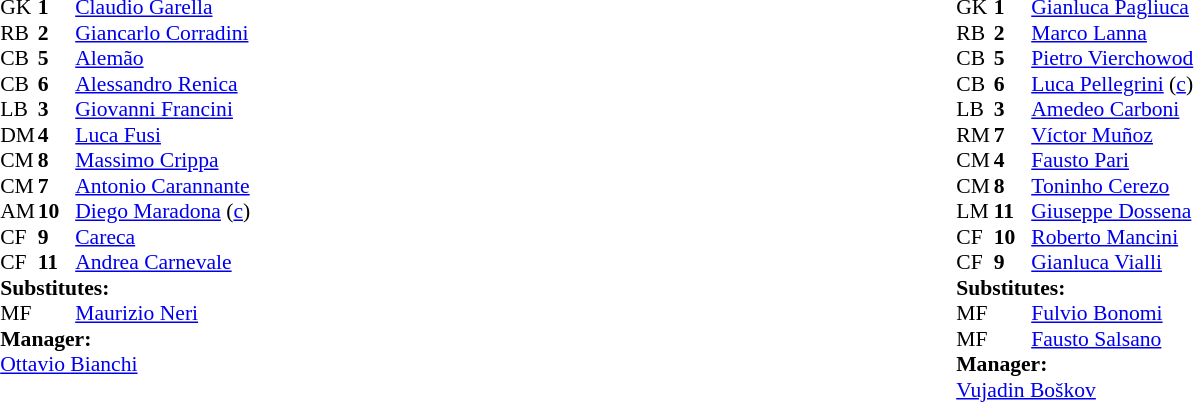<table width="100%">
<tr>
<td valign="top" width="50%"><br><table style="font-size: 90%" cellspacing="0" cellpadding="0" align=center>
<tr>
<th width="25"></th>
<th width="25"></th>
</tr>
<tr>
<td>GK</td>
<td><strong>1</strong></td>
<td> <a href='#'>Claudio Garella</a></td>
</tr>
<tr>
<td>RB</td>
<td><strong>2</strong></td>
<td> <a href='#'>Giancarlo Corradini</a></td>
</tr>
<tr>
<td>CB</td>
<td><strong>5</strong></td>
<td> <a href='#'>Alemão</a></td>
</tr>
<tr>
<td>CB</td>
<td><strong>6</strong></td>
<td> <a href='#'>Alessandro Renica</a></td>
</tr>
<tr>
<td>LB</td>
<td><strong>3</strong></td>
<td> <a href='#'>Giovanni Francini</a></td>
</tr>
<tr>
<td>DM</td>
<td><strong>4</strong></td>
<td> <a href='#'>Luca Fusi</a></td>
<td></td>
<td></td>
</tr>
<tr>
<td>CM</td>
<td><strong>8</strong></td>
<td> <a href='#'>Massimo Crippa</a></td>
</tr>
<tr>
<td>CM</td>
<td><strong>7</strong></td>
<td> <a href='#'>Antonio Carannante</a></td>
</tr>
<tr>
<td>AM</td>
<td><strong>10</strong></td>
<td> <a href='#'>Diego Maradona</a> (<a href='#'>c</a>)</td>
</tr>
<tr>
<td>CF</td>
<td><strong>9</strong></td>
<td> <a href='#'>Careca</a></td>
</tr>
<tr>
<td>CF</td>
<td><strong>11</strong></td>
<td> <a href='#'>Andrea Carnevale</a></td>
</tr>
<tr>
<td colspan=4><strong>Substitutes:</strong></td>
</tr>
<tr>
<td>MF</td>
<td></td>
<td> <a href='#'>Maurizio Neri</a></td>
<td></td>
<td></td>
</tr>
<tr>
<td colspan=4><strong>Manager:</strong></td>
</tr>
<tr>
<td colspan="4"> <a href='#'>Ottavio Bianchi</a></td>
</tr>
</table>
</td>
<td valign="top"></td>
<td valign="top" width="50%"><br><table style="font-size: 90%" cellspacing="0" cellpadding="0" align=center>
<tr>
<th width=25></th>
<th width=25></th>
</tr>
<tr>
<td>GK</td>
<td><strong>1</strong></td>
<td> <a href='#'>Gianluca Pagliuca</a></td>
</tr>
<tr>
<td>RB</td>
<td><strong>2</strong></td>
<td> <a href='#'>Marco Lanna</a></td>
</tr>
<tr>
<td>CB</td>
<td><strong>5</strong></td>
<td> <a href='#'>Pietro Vierchowod</a></td>
</tr>
<tr>
<td>CB</td>
<td><strong>6</strong></td>
<td> <a href='#'>Luca Pellegrini</a> (<a href='#'>c</a>)</td>
</tr>
<tr>
<td>LB</td>
<td><strong>3</strong></td>
<td> <a href='#'>Amedeo Carboni</a></td>
</tr>
<tr>
<td>RM</td>
<td><strong>7</strong></td>
<td> <a href='#'>Víctor Muñoz</a></td>
<td></td>
<td></td>
</tr>
<tr>
<td>CM</td>
<td><strong>4</strong></td>
<td> <a href='#'>Fausto Pari</a></td>
</tr>
<tr>
<td>CM</td>
<td><strong>8</strong></td>
<td> <a href='#'>Toninho Cerezo</a></td>
</tr>
<tr>
<td>LM</td>
<td><strong>11</strong></td>
<td> <a href='#'>Giuseppe Dossena</a></td>
<td></td>
<td></td>
</tr>
<tr>
<td>CF</td>
<td><strong>10</strong></td>
<td> <a href='#'>Roberto Mancini</a></td>
</tr>
<tr>
<td>CF</td>
<td><strong>9</strong></td>
<td> <a href='#'>Gianluca Vialli</a></td>
</tr>
<tr>
<td colspan=4><strong>Substitutes:</strong></td>
</tr>
<tr>
<td>MF</td>
<td></td>
<td> <a href='#'>Fulvio Bonomi</a></td>
<td></td>
<td></td>
</tr>
<tr>
<td>MF</td>
<td></td>
<td> <a href='#'>Fausto Salsano</a></td>
<td></td>
<td></td>
</tr>
<tr>
<td colspan=4><strong>Manager:</strong></td>
</tr>
<tr>
<td colspan="4"> <a href='#'>Vujadin Boškov</a></td>
</tr>
</table>
</td>
</tr>
</table>
